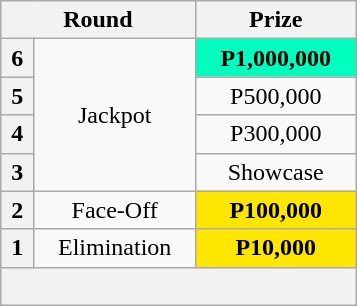<table class="wikitable" style="text-align:center; float:right; margin-left:10px; margin-bottom:10px;">
<tr>
<th colspan="2">Round</th>
<th>Prize</th>
</tr>
<tr>
<th style="width:15px;">6</th>
<td rowspan="4" style="width:100px;">Jackpot</td>
<td style="background:#00FFBF; width:100px;"><strong>P1,000,000</strong></td>
</tr>
<tr>
<th>5</th>
<td>P500,000</td>
</tr>
<tr>
<th>4</th>
<td>P300,000</td>
</tr>
<tr>
<th>3</th>
<td>Showcase</td>
</tr>
<tr>
<th>2</th>
<td>Face-Off</td>
<td style="background: #FFE600"><strong>P100,000</strong></td>
</tr>
<tr>
<th>1</th>
<td>Elimination</td>
<td style="background: #FFE600"><strong>P10,000</strong></td>
</tr>
<tr>
<th colspan="3" style="text-align:left"><br></th>
</tr>
</table>
